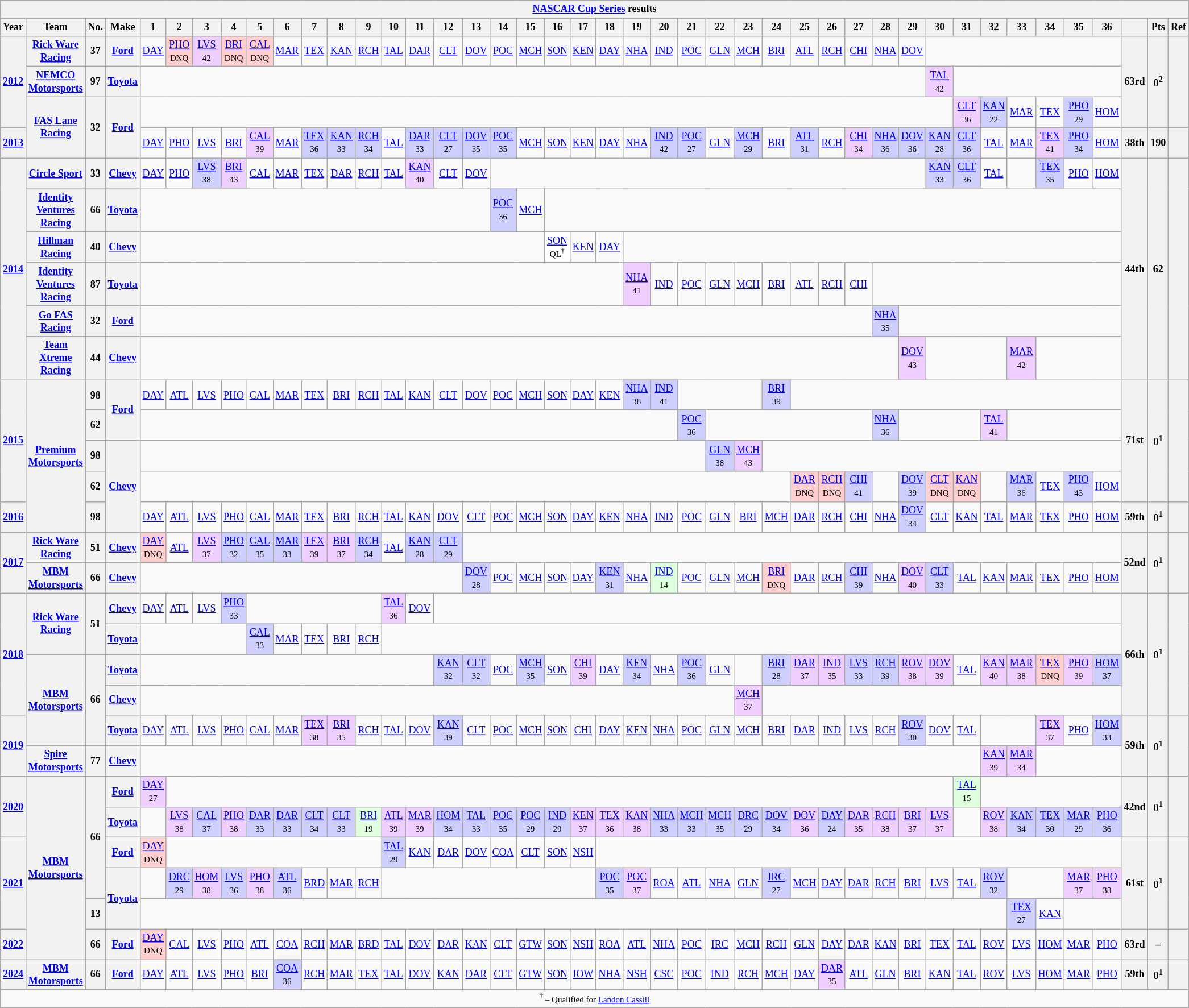<table class="wikitable" style="text-align:center; font-size:75%">
<tr>
<th colspan=45><a href='#'>NASCAR Cup Series</a> results</th>
</tr>
<tr>
<th>Year</th>
<th>Team</th>
<th>No.</th>
<th>Make</th>
<th>1</th>
<th>2</th>
<th>3</th>
<th>4</th>
<th>5</th>
<th>6</th>
<th>7</th>
<th>8</th>
<th>9</th>
<th>10</th>
<th>11</th>
<th>12</th>
<th>13</th>
<th>14</th>
<th>15</th>
<th>16</th>
<th>17</th>
<th>18</th>
<th>19</th>
<th>20</th>
<th>21</th>
<th>22</th>
<th>23</th>
<th>24</th>
<th>25</th>
<th>26</th>
<th>27</th>
<th>28</th>
<th>29</th>
<th>30</th>
<th>31</th>
<th>32</th>
<th>33</th>
<th>34</th>
<th>35</th>
<th>36</th>
<th></th>
<th>Pts</th>
<th>Ref</th>
</tr>
<tr>
<th rowspan=3><a href='#'>2012</a></th>
<th><a href='#'>Rick Ware Racing</a></th>
<th>37</th>
<th><a href='#'>Ford</a></th>
<td><a href='#'>DAY</a></td>
<td style="background:#FFCFCF;"><a href='#'>PHO</a><br><small>DNQ</small></td>
<td style="background:#EFCFFF;"><a href='#'>LVS</a><br><small>42</small></td>
<td style="background:#FFCFCF;"><a href='#'>BRI</a><br><small>DNQ</small></td>
<td style="background:#FFCFCF;"><a href='#'>CAL</a><br><small>DNQ</small></td>
<td><a href='#'>MAR</a></td>
<td><a href='#'>TEX</a></td>
<td><a href='#'>KAN</a></td>
<td><a href='#'>RCH</a></td>
<td><a href='#'>TAL</a></td>
<td><a href='#'>DAR</a></td>
<td><a href='#'>CLT</a></td>
<td><a href='#'>DOV</a></td>
<td><a href='#'>POC</a></td>
<td><a href='#'>MCH</a></td>
<td><a href='#'>SON</a></td>
<td><a href='#'>KEN</a></td>
<td><a href='#'>DAY</a></td>
<td><a href='#'>NHA</a></td>
<td><a href='#'>IND</a></td>
<td><a href='#'>POC</a></td>
<td><a href='#'>GLN</a></td>
<td><a href='#'>MCH</a></td>
<td><a href='#'>BRI</a></td>
<td><a href='#'>ATL</a></td>
<td><a href='#'>RCH</a></td>
<td><a href='#'>CHI</a></td>
<td><a href='#'>NHA</a></td>
<td><a href='#'>DOV</a></td>
<td colspan=7></td>
<th rowspan=3>63rd</th>
<th rowspan=3>0<sup>2</sup></th>
<th rowspan=3></th>
</tr>
<tr>
<th><a href='#'>NEMCO Motorsports</a></th>
<th>97</th>
<th><a href='#'>Toyota</a></th>
<td colspan=29></td>
<td style="background:#EFCFFF;"><a href='#'>TAL</a><br><small>42</small></td>
<td colspan=6></td>
</tr>
<tr>
<th rowspan=2><a href='#'>FAS Lane Racing</a></th>
<th rowspan=2>32</th>
<th rowspan=2><a href='#'>Ford</a></th>
<td colspan=30></td>
<td style="background:#EFCFFF;"><a href='#'>CLT</a><br><small>36</small></td>
<td style="background:#CFCFFF;"><a href='#'>KAN</a><br><small>22</small></td>
<td><a href='#'>MAR</a></td>
<td><a href='#'>TEX</a></td>
<td style="background:#CFCFFF;"><a href='#'>PHO</a><br><small>29</small></td>
<td><a href='#'>HOM</a></td>
</tr>
<tr>
<th><a href='#'>2013</a></th>
<td><a href='#'>DAY</a></td>
<td><a href='#'>PHO</a></td>
<td><a href='#'>LVS</a></td>
<td><a href='#'>BRI</a></td>
<td style="background:#EFCFFF;"><a href='#'>CAL</a><br><small>39</small></td>
<td><a href='#'>MAR</a></td>
<td style="background:#CFCFFF;"><a href='#'>TEX</a><br><small>36</small></td>
<td style="background:#CFCFFF;"><a href='#'>KAN</a><br><small>33</small></td>
<td style="background:#CFCFFF;"><a href='#'>RCH</a><br><small>34</small></td>
<td><a href='#'>TAL</a></td>
<td style="background:#CFCFFF;"><a href='#'>DAR</a><br><small>33</small></td>
<td style="background:#CFCFFF;"><a href='#'>CLT</a><br><small>27</small></td>
<td style="background:#CFCFFF;"><a href='#'>DOV</a><br><small>35</small></td>
<td style="background:#CFCFFF;"><a href='#'>POC</a><br><small>35</small></td>
<td><a href='#'>MCH</a></td>
<td><a href='#'>SON</a></td>
<td><a href='#'>KEN</a></td>
<td><a href='#'>DAY</a></td>
<td><a href='#'>NHA</a></td>
<td style="background:#CFCFFF;"><a href='#'>IND</a><br><small>42</small></td>
<td style="background:#CFCFFF;"><a href='#'>POC</a><br><small>27</small></td>
<td><a href='#'>GLN</a></td>
<td style="background:#CFCFFF;"><a href='#'>MCH</a><br><small>29</small></td>
<td><a href='#'>BRI</a></td>
<td style="background:#CFCFFF;"><a href='#'>ATL</a><br><small>31</small></td>
<td><a href='#'>RCH</a></td>
<td style="background:#EFCFFF;"><a href='#'>CHI</a><br><small>34</small></td>
<td style="background:#CFCFFF;"><a href='#'>NHA</a><br><small>36</small></td>
<td style="background:#CFCFFF;"><a href='#'>DOV</a><br><small>36</small></td>
<td style="background:#CFCFFF;"><a href='#'>KAN</a><br><small>28</small></td>
<td style="background:#CFCFFF;"><a href='#'>CLT</a><br><small>36</small></td>
<td><a href='#'>TAL</a></td>
<td><a href='#'>MAR</a></td>
<td style="background:#EFCFFF;"><a href='#'>TEX</a><br><small>41</small></td>
<td style="background:#CFCFFF;"><a href='#'>PHO</a><br><small>34</small></td>
<td><a href='#'>HOM</a></td>
<th>38th</th>
<th>190</th>
<th></th>
</tr>
<tr>
<th rowspan=6><a href='#'>2014</a></th>
<th><a href='#'>Circle Sport</a></th>
<th>33</th>
<th><a href='#'>Chevy</a></th>
<td><a href='#'>DAY</a></td>
<td><a href='#'>PHO</a></td>
<td style="background:#CFCFFF;"><a href='#'>LVS</a><br><small>38</small></td>
<td style="background:#EFCFFF;"><a href='#'>BRI</a><br><small>43</small></td>
<td><a href='#'>CAL</a></td>
<td><a href='#'>MAR</a></td>
<td><a href='#'>TEX</a></td>
<td><a href='#'>DAR</a></td>
<td><a href='#'>RCH</a></td>
<td><a href='#'>TAL</a></td>
<td style="background:#EFCFFF;"><a href='#'>KAN</a><br><small>40</small></td>
<td><a href='#'>CLT</a></td>
<td><a href='#'>DOV</a></td>
<td colspan=16></td>
<td style="background:#CFCFFF;"><a href='#'>KAN</a><br><small>33</small></td>
<td style="background:#CFCFFF;"><a href='#'>CLT</a><br><small>36</small></td>
<td><a href='#'>TAL</a></td>
<td></td>
<td style="background:#CFCFFF;"><a href='#'>TEX</a><br><small>35</small></td>
<td><a href='#'>PHO</a></td>
<td><a href='#'>HOM</a></td>
<th rowspan=6>44th</th>
<th rowspan=6>62</th>
<th rowspan=6></th>
</tr>
<tr>
<th><a href='#'>Identity Ventures Racing</a></th>
<th>66</th>
<th><a href='#'>Toyota</a></th>
<td colspan=13></td>
<td style="background:#CFCFFF;"><a href='#'>POC</a><br><small>36</small></td>
<td><a href='#'>MCH</a></td>
<td colspan=21></td>
</tr>
<tr>
<th><a href='#'>Hillman Racing</a></th>
<th>40</th>
<th><a href='#'>Chevy</a></th>
<td colspan=15></td>
<td style="background:#FFFFFF;"><a href='#'>SON</a><br><small>QL<sup>†</sup></small></td>
<td><a href='#'>KEN</a></td>
<td><a href='#'>DAY</a></td>
<td colspan=18></td>
</tr>
<tr>
<th><a href='#'>Identity Ventures Racing</a></th>
<th>87</th>
<th><a href='#'>Toyota</a></th>
<td colspan=18></td>
<td style="background:#EFCFFF;"><a href='#'>NHA</a><br><small>41</small></td>
<td><a href='#'>IND</a></td>
<td><a href='#'>POC</a></td>
<td><a href='#'>GLN</a></td>
<td><a href='#'>MCH</a></td>
<td><a href='#'>BRI</a></td>
<td><a href='#'>ATL</a></td>
<td><a href='#'>RCH</a></td>
<td><a href='#'>CHI</a></td>
<td colspan=9></td>
</tr>
<tr>
<th><a href='#'>Go FAS Racing</a></th>
<th>32</th>
<th><a href='#'>Ford</a></th>
<td colspan=27></td>
<td style="background:#CFCFFF;"><a href='#'>NHA</a><br><small>35</small></td>
<td colspan=8></td>
</tr>
<tr>
<th><a href='#'>Team Xtreme Racing</a></th>
<th>44</th>
<th><a href='#'>Chevy</a></th>
<td colspan=28></td>
<td style="background:#EFCFFF;"><a href='#'>DOV</a><br><small>43</small></td>
<td colspan=3></td>
<td style="background:#EFCFFF;"><a href='#'>MAR</a><br><small>42</small></td>
<td colspan=3></td>
</tr>
<tr>
<th rowspan=4><a href='#'>2015</a></th>
<th rowspan=5><a href='#'>Premium Motorsports</a></th>
<th>98</th>
<th rowspan=2><a href='#'>Ford</a></th>
<td><a href='#'>DAY</a></td>
<td><a href='#'>ATL</a></td>
<td><a href='#'>LVS</a></td>
<td><a href='#'>PHO</a></td>
<td><a href='#'>CAL</a></td>
<td><a href='#'>MAR</a></td>
<td><a href='#'>TEX</a></td>
<td><a href='#'>BRI</a></td>
<td><a href='#'>RCH</a></td>
<td><a href='#'>TAL</a></td>
<td><a href='#'>KAN</a></td>
<td><a href='#'>CLT</a></td>
<td><a href='#'>DOV</a></td>
<td><a href='#'>POC</a></td>
<td><a href='#'>MCH</a></td>
<td><a href='#'>SON</a></td>
<td><a href='#'>DAY</a></td>
<td><a href='#'>KEN</a></td>
<td style="background:#CFCFFF;"><a href='#'>NHA</a><br><small>38</small></td>
<td style="background:#CFCFFF;"><a href='#'>IND</a><br><small>41</small></td>
<td colspan=3></td>
<td style="background:#CFCFFF;"><a href='#'>BRI</a><br><small>39</small></td>
<td colspan=12></td>
<th rowspan=4>71st</th>
<th rowspan=4>0<sup>1</sup></th>
<th rowspan=4></th>
</tr>
<tr>
<th>62</th>
<td colspan=20></td>
<td style="background:#CFCFFF;"><a href='#'>POC</a><br><small>36</small></td>
<td colspan=6></td>
<td style="background:#CFCFFF;"><a href='#'>NHA</a><br><small>36</small></td>
<td colspan=3></td>
<td style="background:#EFCFFF;"><a href='#'>TAL</a><br><small>41</small></td>
<td colspan=4></td>
</tr>
<tr>
<th>98</th>
<th rowspan=3><a href='#'>Chevy</a></th>
<td colspan=21></td>
<td style="background:#CFCFFF;"><a href='#'>GLN</a><br><small>38</small></td>
<td style="background:#EFCFFF;"><a href='#'>MCH</a><br><small>43</small></td>
<td colspan=13></td>
</tr>
<tr>
<th>62</th>
<td colspan=24></td>
<td style="background:#FFCFCF;"><a href='#'>DAR</a><br><small>DNQ</small></td>
<td style="background:#FFCFCF;"><a href='#'>RCH</a><br><small>DNQ</small></td>
<td style="background:#CFCFFF;"><a href='#'>CHI</a><br><small>41</small></td>
<td></td>
<td style="background:#CFCFFF;"><a href='#'>DOV</a><br><small>39</small></td>
<td style="background:#FFCFCF;"><a href='#'>CLT</a><br><small>DNQ</small></td>
<td style="background:#FFCFCF;"><a href='#'>KAN</a><br><small>DNQ</small></td>
<td></td>
<td style="background:#CFCFFF;"><a href='#'>MAR</a><br><small>36</small></td>
<td><a href='#'>TEX</a></td>
<td style="background:#CFCFFF;"><a href='#'>PHO</a><br><small>43</small></td>
<td><a href='#'>HOM</a></td>
</tr>
<tr>
<th><a href='#'>2016</a></th>
<th>98</th>
<td><a href='#'>DAY</a></td>
<td><a href='#'>ATL</a></td>
<td><a href='#'>LVS</a></td>
<td><a href='#'>PHO</a></td>
<td><a href='#'>CAL</a></td>
<td><a href='#'>MAR</a></td>
<td><a href='#'>TEX</a></td>
<td><a href='#'>BRI</a></td>
<td><a href='#'>RCH</a></td>
<td><a href='#'>TAL</a></td>
<td><a href='#'>KAN</a></td>
<td><a href='#'>DOV</a></td>
<td><a href='#'>CLT</a></td>
<td><a href='#'>POC</a></td>
<td><a href='#'>MCH</a></td>
<td><a href='#'>SON</a></td>
<td><a href='#'>DAY</a></td>
<td><a href='#'>KEN</a></td>
<td><a href='#'>NHA</a></td>
<td><a href='#'>IND</a></td>
<td><a href='#'>POC</a></td>
<td><a href='#'>GLN</a></td>
<td><a href='#'>BRI</a></td>
<td><a href='#'>MCH</a></td>
<td><a href='#'>DAR</a></td>
<td><a href='#'>RCH</a></td>
<td><a href='#'>CHI</a></td>
<td><a href='#'>NHA</a></td>
<td style="background:#CFCFFF;"><a href='#'>DOV</a><br><small>34</small></td>
<td><a href='#'>CLT</a></td>
<td><a href='#'>KAN</a></td>
<td><a href='#'>TAL</a></td>
<td><a href='#'>MAR</a></td>
<td><a href='#'>TEX</a></td>
<td><a href='#'>PHO</a></td>
<td><a href='#'>HOM</a></td>
<th>59th</th>
<th>0<sup>1</sup></th>
<th></th>
</tr>
<tr>
<th rowspan=2><a href='#'>2017</a></th>
<th><a href='#'>Rick Ware Racing</a></th>
<th>51</th>
<th><a href='#'>Chevy</a></th>
<td style="background:#FFCFCF;"><a href='#'>DAY</a><br><small>DNQ</small></td>
<td><a href='#'>ATL</a></td>
<td style="background:#EFCFFF;"><a href='#'>LVS</a><br><small>37</small></td>
<td style="background:#CFCFFF;"><a href='#'>PHO</a><br><small>32</small></td>
<td style="background:#CFCFFF;"><a href='#'>CAL</a><br><small>35</small></td>
<td style="background:#CFCFFF;"><a href='#'>MAR</a><br><small>33</small></td>
<td style="background:#EFCFFF;"><a href='#'>TEX</a><br><small>39</small></td>
<td style="background:#EFCFFF;"><a href='#'>BRI</a><br><small>37</small></td>
<td style="background:#CFCFFF;"><a href='#'>RCH</a><br><small>34</small></td>
<td><a href='#'>TAL</a></td>
<td style="background:#CFCFFF;"><a href='#'>KAN</a><br><small>28</small></td>
<td style="background:#CFCFFF;"><a href='#'>CLT</a><br><small>29</small></td>
<td colspan=24></td>
<th rowspan=2>52nd</th>
<th rowspan=2>0<sup>1</sup></th>
<th rowspan=2></th>
</tr>
<tr>
<th><a href='#'>MBM Motorsports</a></th>
<th>66</th>
<th><a href='#'>Chevy</a></th>
<td colspan=12></td>
<td style="background:#CFCFFF;"><a href='#'>DOV</a><br><small>28</small></td>
<td><a href='#'>POC</a></td>
<td><a href='#'>MCH</a></td>
<td><a href='#'>SON</a></td>
<td><a href='#'>DAY</a></td>
<td style="background:#CFCFFF;"><a href='#'>KEN</a><br><small>31</small></td>
<td><a href='#'>NHA</a></td>
<td style="background:#DFFFDF;"><a href='#'>IND</a><br><small>14</small></td>
<td><a href='#'>POC</a></td>
<td><a href='#'>GLN</a></td>
<td><a href='#'>MCH</a></td>
<td style="background:#FFCFCF;"><a href='#'>BRI</a><br><small>DNQ</small></td>
<td><a href='#'>DAR</a></td>
<td><a href='#'>RCH</a></td>
<td style="background:#CFCFFF;"><a href='#'>CHI</a><br><small>39</small></td>
<td><a href='#'>NHA</a></td>
<td style="background:#EFCFFF;"><a href='#'>DOV</a><br><small>40</small></td>
<td style="background:#CFCFFF;"><a href='#'>CLT</a><br><small>33</small></td>
<td><a href='#'>TAL</a></td>
<td><a href='#'>KAN</a></td>
<td><a href='#'>MAR</a></td>
<td><a href='#'>TEX</a></td>
<td><a href='#'>PHO</a></td>
<td><a href='#'>HOM</a></td>
</tr>
<tr>
<th rowspan=4><a href='#'>2018</a></th>
<th rowspan=2><a href='#'>Rick Ware Racing</a></th>
<th rowspan=2>51</th>
<th><a href='#'>Chevy</a></th>
<td><a href='#'>DAY</a></td>
<td><a href='#'>ATL</a></td>
<td><a href='#'>LVS</a></td>
<td style="background:#CFCFFF;"><a href='#'>PHO</a><br><small>33</small></td>
<td colspan=5></td>
<td style="background:#EFCFFF;"><a href='#'>TAL</a><br><small>36</small></td>
<td><a href='#'>DOV</a></td>
<td colspan=25></td>
<th rowspan=4>66th</th>
<th rowspan=4>0<sup>1</sup></th>
<th rowspan=4></th>
</tr>
<tr>
<th><a href='#'>Toyota</a></th>
<td colspan=4></td>
<td style="background:#CFCFFF;"><a href='#'>CAL</a><br><small>33</small></td>
<td><a href='#'>MAR</a></td>
<td><a href='#'>TEX</a></td>
<td><a href='#'>BRI</a></td>
<td><a href='#'>RCH</a></td>
<td colspan=27></td>
</tr>
<tr>
<th rowspan=3><a href='#'>MBM Motorsports</a></th>
<th rowspan=3>66</th>
<th><a href='#'>Toyota</a></th>
<td colspan=11></td>
<td style="background:#CFCFFF;"><a href='#'>KAN</a><br><small>32</small></td>
<td style="background:#CFCFFF;"><a href='#'>CLT</a><br><small>32</small></td>
<td><a href='#'>POC</a></td>
<td style="background:#CFCFFF;"><a href='#'>MCH</a><br><small>35</small></td>
<td><a href='#'>SON</a></td>
<td style="background:#EFCFFF;"><a href='#'>CHI</a><br><small>39</small></td>
<td><a href='#'>DAY</a></td>
<td style="background:#CFCFFF;"><a href='#'>KEN</a><br><small>34</small></td>
<td><a href='#'>NHA</a></td>
<td style="background:#CFCFFF;"><a href='#'>POC</a><br><small>36</small></td>
<td><a href='#'>GLN</a></td>
<td></td>
<td style="background:#CFCFFF;"><a href='#'>BRI</a><br><small>28</small></td>
<td style="background:#EFCFFF;"><a href='#'>DAR</a><br><small>37</small></td>
<td style="background:#EFCFFF;"><a href='#'>IND</a><br><small>35</small></td>
<td style="background:#CFCFFF;"><a href='#'>LVS</a><br><small>33</small></td>
<td style="background:#CFCFFF;"><a href='#'>RCH</a><br><small>39</small></td>
<td style="background:#EFCFFF;"><a href='#'>ROV</a><br><small>38</small></td>
<td style="background:#EFCFFF;"><a href='#'>DOV</a><br><small>39</small></td>
<td><a href='#'>TAL</a></td>
<td style="background:#EFCFFF;"><a href='#'>KAN</a><br><small>40</small></td>
<td style="background:#EFCFFF;"><a href='#'>MAR</a><br><small>38</small></td>
<td style="background:#FFCFCF;"><a href='#'>TEX</a><br><small>DNQ</small></td>
<td style="background:#EFCFFF;"><a href='#'>PHO</a><br><small>39</small></td>
<td style="background:#CFCFFF;"><a href='#'>HOM</a><br><small>37</small></td>
</tr>
<tr>
<th><a href='#'>Chevy</a></th>
<td colspan=22></td>
<td style="background:#EFCFFF;"><a href='#'>MCH</a><br><small>37</small></td>
<td colspan=13></td>
</tr>
<tr>
<th rowspan=2><a href='#'>2019</a></th>
<th><a href='#'>Toyota</a></th>
<td><a href='#'>DAY</a></td>
<td><a href='#'>ATL</a></td>
<td><a href='#'>LVS</a></td>
<td><a href='#'>PHO</a></td>
<td><a href='#'>CAL</a></td>
<td><a href='#'>MAR</a></td>
<td style="background:#EFCFFF;"><a href='#'>TEX</a><br><small>38</small></td>
<td style="background:#EFCFFF;"><a href='#'>BRI</a><br><small>35</small></td>
<td><a href='#'>RCH</a></td>
<td><a href='#'>TAL</a></td>
<td><a href='#'>DOV</a></td>
<td style="background:#CFCFFF;"><a href='#'>KAN</a><br><small>39</small></td>
<td><a href='#'>CLT</a></td>
<td><a href='#'>POC</a></td>
<td><a href='#'>MCH</a></td>
<td><a href='#'>SON</a></td>
<td><a href='#'>CHI</a></td>
<td><a href='#'>DAY</a></td>
<td><a href='#'>KEN</a></td>
<td><a href='#'>NHA</a></td>
<td><a href='#'>POC</a></td>
<td><a href='#'>GLN</a></td>
<td><a href='#'>MCH</a></td>
<td><a href='#'>BRI</a></td>
<td><a href='#'>DAR</a></td>
<td><a href='#'>IND</a></td>
<td><a href='#'>LVS</a></td>
<td><a href='#'>RCH</a></td>
<td style="background:#CFCFFF;"><a href='#'>ROV</a><br><small>30</small></td>
<td><a href='#'>DOV</a></td>
<td><a href='#'>TAL</a></td>
<td colspan=2></td>
<td style="background:#EFCFFF;"><a href='#'>TEX</a><br><small>37</small></td>
<td><a href='#'>PHO</a></td>
<td style="background:#CFCFFF;"><a href='#'>HOM</a><br><small>33</small></td>
<th rowspan=2>59th</th>
<th rowspan=2>0<sup>1</sup></th>
<th rowspan=2></th>
</tr>
<tr>
<th><a href='#'>Spire Motorsports</a></th>
<th>77</th>
<th><a href='#'>Chevy</a></th>
<td colspan=31></td>
<td style="background:#EFCFFF;"><a href='#'>KAN</a><br><small>39</small></td>
<td style="background:#EFCFFF;"><a href='#'>MAR</a><br><small>34</small></td>
<td colspan=3></td>
</tr>
<tr>
<th rowspan=2><a href='#'>2020</a></th>
<th rowspan=6><a href='#'>MBM Motorsports</a></th>
<th rowspan=4>66</th>
<th><a href='#'>Ford</a></th>
<td style="background:#EFCFFF;"><a href='#'>DAY</a><br><small>27</small></td>
<td colspan=29></td>
<td style="background:#DFFFDF;"><a href='#'>TAL</a><br><small>15</small></td>
<td colspan=5></td>
<th rowspan=2>42nd</th>
<th rowspan=2>0<sup>1</sup></th>
<th rowspan=2></th>
</tr>
<tr>
<th><a href='#'>Toyota</a></th>
<td></td>
<td style="background:#EFCFFF;"><a href='#'>LVS</a><br><small>38</small></td>
<td style="background:#CFCFFF;"><a href='#'>CAL</a><br><small>37</small></td>
<td style="background:#EFCFFF;"><a href='#'>PHO</a><br><small>38</small></td>
<td style="background:#CFCFFF;"><a href='#'>DAR</a><br><small>33</small></td>
<td style="background:#CFCFFF;"><a href='#'>DAR</a><br><small>33</small></td>
<td style="background:#CFCFFF;"><a href='#'>CLT</a><br><small>34</small></td>
<td style="background:#CFCFFF;"><a href='#'>CLT</a><br><small>33</small></td>
<td style="background:#DFFFDF;"><a href='#'>BRI</a><br><small>19</small></td>
<td style="background:#EFCFFF;"><a href='#'>ATL</a><br><small>39</small></td>
<td style="background:#EFCFFF;"><a href='#'>MAR</a><br><small>39</small></td>
<td style="background:#CFCFFF;"><a href='#'>HOM</a><br><small>34</small></td>
<td style="background:#CFCFFF;"><a href='#'>TAL</a><br><small>33</small></td>
<td style="background:#CFCFFF;"><a href='#'>POC</a><br><small>35</small></td>
<td style="background:#CFCFFF;"><a href='#'>POC</a><br><small>29</small></td>
<td style="background:#CFCFFF;"><a href='#'>IND</a><br><small>29</small></td>
<td style="background:#EFCFFF;"><a href='#'>KEN</a><br><small>37</small></td>
<td style="background:#EFCFFF;"><a href='#'>TEX</a><br><small>36</small></td>
<td style="background:#EFCFFF;"><a href='#'>KAN</a><br><small>38</small></td>
<td style="background:#CFCFFF;"><a href='#'>NHA</a><br><small>33</small></td>
<td style="background:#CFCFFF;"><a href='#'>MCH</a><br><small>33</small></td>
<td style="background:#CFCFFF;"><a href='#'>MCH</a><br><small>35</small></td>
<td style="background:#CFCFFF;"><a href='#'>DRC</a><br><small>29</small></td>
<td style="background:#CFCFFF;"><a href='#'>DOV</a><br><small>34</small></td>
<td style="background:#EFCFFF;"><a href='#'>DOV</a><br><small>36</small></td>
<td style="background:#CFCFFF;"><a href='#'>DAY</a><br><small>24</small></td>
<td style="background:#EFCFFF;"><a href='#'>DAR</a><br><small>35</small></td>
<td style="background:#EFCFFF;"><a href='#'>RCH</a><br><small>38</small></td>
<td style="background:#EFCFFF;"><a href='#'>BRI</a><br><small>37</small></td>
<td style="background:#EFCFFF;"><a href='#'>LVS</a><br><small>37</small></td>
<td></td>
<td style="background:#EFCFFF;"><a href='#'>ROV</a><br><small>38</small></td>
<td style="background:#CFCFFF;"><a href='#'>KAN</a><br><small>34</small></td>
<td style="background:#CFCFFF;"><a href='#'>TEX</a><br><small>30</small></td>
<td style="background:#CFCFFF;"><a href='#'>MAR</a><br><small>29</small></td>
<td style="background:#CFCFFF;"><a href='#'>PHO</a><br><small>36</small></td>
</tr>
<tr>
<th rowspan=3><a href='#'>2021</a></th>
<th><a href='#'>Ford</a></th>
<td style="background:#FFCFCF;"><a href='#'>DAY</a><br><small>DNQ</small></td>
<td colspan=8></td>
<td style="background:#CFCFFF;"><a href='#'>TAL</a><br><small>29</small></td>
<td><a href='#'>KAN</a></td>
<td><a href='#'>DAR</a></td>
<td><a href='#'>DOV</a></td>
<td><a href='#'>COA</a></td>
<td><a href='#'>CLT</a></td>
<td><a href='#'>SON</a></td>
<td><a href='#'>NSH</a></td>
<td colspan=19></td>
<th rowspan=3>61st</th>
<th rowspan=3>0<sup>1</sup></th>
<th rowspan=3></th>
</tr>
<tr>
<th rowspan=2><a href='#'>Toyota</a></th>
<td></td>
<td style="background:#CFCFFF;"><a href='#'>DRC</a><br><small>29</small></td>
<td style="background:#EFCFFF;"><a href='#'>HOM</a><br><small>38</small></td>
<td style="background:#CFCFFF;"><a href='#'>LVS</a><br><small>36</small></td>
<td style="background:#EFCFFF;"><a href='#'>PHO</a><br><small>38</small></td>
<td style="background:#CFCFFF;"><a href='#'>ATL</a><br><small>36</small></td>
<td><a href='#'>BRD</a></td>
<td><a href='#'>MAR</a></td>
<td><a href='#'>RCH</a></td>
<td colspan=8></td>
<td style="background:#CFCFFF;"><a href='#'>POC</a><br><small>35</small></td>
<td style="background:#EFCFFF;"><a href='#'>POC</a><br><small>37</small></td>
<td><a href='#'>ROA</a></td>
<td><a href='#'>ATL</a></td>
<td><a href='#'>NHA</a></td>
<td><a href='#'>GLN</a></td>
<td style="background:#CFCFFF;"><a href='#'>IRC</a><br><small>27</small></td>
<td><a href='#'>MCH</a></td>
<td><a href='#'>DAY</a></td>
<td><a href='#'>DAR</a></td>
<td><a href='#'>RCH</a></td>
<td><a href='#'>BRI</a></td>
<td><a href='#'>LVS</a></td>
<td><a href='#'>TAL</a></td>
<td style="background:#CFCFFF;"><a href='#'>ROV</a><br><small>32</small></td>
<td colspan=2></td>
<td style="background:#EFCFFF;"><a href='#'>MAR</a><br><small>37</small></td>
<td style="background:#EFCFFF;"><a href='#'>PHO</a><br><small>38</small></td>
</tr>
<tr>
<th>13</th>
<td colspan=32></td>
<td style="background:#CFCFFF;"><a href='#'>TEX</a><br><small>27</small></td>
<td><a href='#'>KAN</a></td>
<td colspan=2></td>
</tr>
<tr>
<th><a href='#'>2022</a></th>
<th>66</th>
<th><a href='#'>Ford</a></th>
<td style="background:#FFCFCF;"><a href='#'>DAY</a><br><small>DNQ</small></td>
<td><a href='#'>CAL</a></td>
<td><a href='#'>LVS</a></td>
<td><a href='#'>PHO</a></td>
<td><a href='#'>ATL</a></td>
<td><a href='#'>COA</a></td>
<td><a href='#'>RCH</a></td>
<td><a href='#'>MAR</a></td>
<td><a href='#'>BRD</a></td>
<td><a href='#'>TAL</a></td>
<td><a href='#'>DOV</a></td>
<td><a href='#'>DAR</a></td>
<td><a href='#'>KAN</a></td>
<td><a href='#'>CLT</a></td>
<td><a href='#'>GTW</a></td>
<td><a href='#'>SON</a></td>
<td><a href='#'>NSH</a></td>
<td><a href='#'>ROA</a></td>
<td><a href='#'>ATL</a></td>
<td><a href='#'>NHA</a></td>
<td><a href='#'>POC</a></td>
<td><a href='#'>IRC</a></td>
<td><a href='#'>MCH</a></td>
<td><a href='#'>RCH</a></td>
<td><a href='#'>GLN</a></td>
<td><a href='#'>DAY</a></td>
<td><a href='#'>DAR</a></td>
<td><a href='#'>KAN</a></td>
<td><a href='#'>BRI</a></td>
<td><a href='#'>TEX</a></td>
<td><a href='#'>TAL</a></td>
<td><a href='#'>ROV</a></td>
<td><a href='#'>LVS</a></td>
<td><a href='#'>HOM</a></td>
<td><a href='#'>MAR</a></td>
<td><a href='#'>PHO</a></td>
<th>63rd</th>
<th>–</th>
<th></th>
</tr>
<tr>
<th><a href='#'>2024</a></th>
<th><a href='#'>MBM Motorsports</a></th>
<th>66</th>
<th><a href='#'>Ford</a></th>
<td><a href='#'>DAY</a></td>
<td><a href='#'>ATL</a></td>
<td><a href='#'>LVS</a></td>
<td><a href='#'>PHO</a></td>
<td><a href='#'>BRI</a></td>
<td style="background:#CFCFFF;"><a href='#'>COA</a><br><small>36</small></td>
<td><a href='#'>RCH</a></td>
<td><a href='#'>MAR</a></td>
<td><a href='#'>TEX</a></td>
<td><a href='#'>TAL</a></td>
<td><a href='#'>DOV</a></td>
<td><a href='#'>KAN</a></td>
<td><a href='#'>DAR</a></td>
<td><a href='#'>CLT</a></td>
<td><a href='#'>GTW</a></td>
<td><a href='#'>SON</a></td>
<td><a href='#'>IOW</a></td>
<td><a href='#'>NHA</a></td>
<td><a href='#'>NSH</a></td>
<td><a href='#'>CSC</a></td>
<td><a href='#'>POC</a></td>
<td><a href='#'>IND</a></td>
<td><a href='#'>RCH</a></td>
<td><a href='#'>MCH</a></td>
<td><a href='#'>DAY</a></td>
<td style="background:#EFCFFF;"><a href='#'>DAR</a><br><small>35</small></td>
<td><a href='#'>ATL</a></td>
<td><a href='#'>GLN</a></td>
<td><a href='#'>BRI</a></td>
<td><a href='#'>KAN</a></td>
<td><a href='#'>TAL</a></td>
<td><a href='#'>ROV</a></td>
<td><a href='#'>LVS</a></td>
<td><a href='#'>HOM</a></td>
<td><a href='#'>MAR</a></td>
<td><a href='#'>PHO</a></td>
<th>59th</th>
<th>0<sup>1</sup></th>
<th></th>
</tr>
<tr>
<td colspan=43><small><sup>†</sup> – Qualified for <a href='#'>Landon Cassill</a></small></td>
</tr>
</table>
